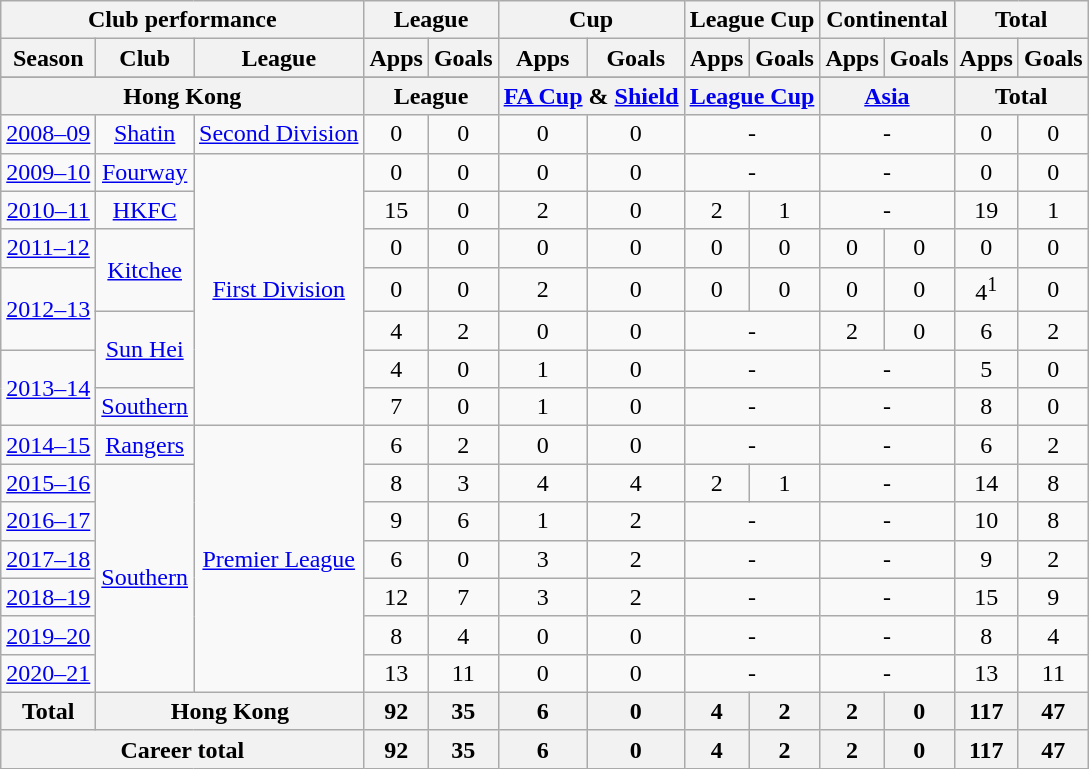<table class="wikitable" style="text-align:center">
<tr>
<th colspan=3>Club performance</th>
<th colspan=2>League</th>
<th colspan=2>Cup</th>
<th colspan=2>League Cup</th>
<th colspan=2>Continental</th>
<th colspan=2>Total</th>
</tr>
<tr>
<th>Season</th>
<th>Club</th>
<th>League</th>
<th>Apps</th>
<th>Goals</th>
<th>Apps</th>
<th>Goals</th>
<th>Apps</th>
<th>Goals</th>
<th>Apps</th>
<th>Goals</th>
<th>Apps</th>
<th>Goals</th>
</tr>
<tr>
</tr>
<tr |->
<th colspan=3>Hong Kong</th>
<th colspan=2>League</th>
<th colspan=2><a href='#'>FA Cup</a> & <a href='#'>Shield</a></th>
<th colspan=2><a href='#'>League Cup</a></th>
<th colspan=2><a href='#'>Asia</a></th>
<th colspan=2>Total</th>
</tr>
<tr>
<td><a href='#'>2008–09</a></td>
<td><a href='#'>Shatin</a></td>
<td><a href='#'>Second Division</a></td>
<td>0</td>
<td>0</td>
<td>0</td>
<td>0</td>
<td colspan="2">-</td>
<td colspan="2">-</td>
<td>0</td>
<td>0</td>
</tr>
<tr>
<td><a href='#'>2009–10</a></td>
<td><a href='#'>Fourway</a></td>
<td rowspan="7"><a href='#'>First Division</a></td>
<td>0</td>
<td>0</td>
<td>0</td>
<td>0</td>
<td colspan="2">-</td>
<td colspan="2">-</td>
<td>0</td>
<td>0</td>
</tr>
<tr>
<td><a href='#'>2010–11</a></td>
<td><a href='#'>HKFC</a></td>
<td>15</td>
<td>0</td>
<td>2</td>
<td>0</td>
<td>2</td>
<td>1</td>
<td colspan="2">-</td>
<td>19</td>
<td>1</td>
</tr>
<tr>
<td><a href='#'>2011–12</a></td>
<td rowspan="2"><a href='#'>Kitchee</a></td>
<td>0</td>
<td>0</td>
<td>0</td>
<td>0</td>
<td>0</td>
<td>0</td>
<td>0</td>
<td>0</td>
<td>0</td>
<td>0</td>
</tr>
<tr>
<td rowspan="2"><a href='#'>2012–13</a></td>
<td>0</td>
<td>0</td>
<td>2</td>
<td>0</td>
<td>0</td>
<td>0</td>
<td>0</td>
<td>0</td>
<td>4<sup>1</sup></td>
<td>0</td>
</tr>
<tr>
<td rowspan="2"><a href='#'>Sun Hei</a></td>
<td>4</td>
<td>2</td>
<td>0</td>
<td>0</td>
<td colspan="2">-</td>
<td>2</td>
<td>0</td>
<td>6</td>
<td>2</td>
</tr>
<tr>
<td rowspan="2"><a href='#'>2013–14</a></td>
<td>4</td>
<td>0</td>
<td>1</td>
<td>0</td>
<td colspan="2">-</td>
<td colspan="2">-</td>
<td>5</td>
<td>0</td>
</tr>
<tr>
<td><a href='#'>Southern</a></td>
<td>7</td>
<td>0</td>
<td>1</td>
<td>0</td>
<td colspan="2">-</td>
<td colspan="2">-</td>
<td>8</td>
<td>0</td>
</tr>
<tr>
<td><a href='#'>2014–15</a></td>
<td><a href='#'>Rangers</a></td>
<td rowspan="7"><a href='#'>Premier League</a></td>
<td>6</td>
<td>2</td>
<td>0</td>
<td>0</td>
<td colspan="2">-</td>
<td colspan="2">-</td>
<td>6</td>
<td>2</td>
</tr>
<tr>
<td><a href='#'>2015–16</a></td>
<td rowspan="6"><a href='#'>Southern</a></td>
<td>8</td>
<td>3</td>
<td>4</td>
<td>4</td>
<td>2</td>
<td>1</td>
<td colspan="2">-</td>
<td>14</td>
<td>8</td>
</tr>
<tr>
<td><a href='#'>2016–17</a></td>
<td>9</td>
<td>6</td>
<td>1</td>
<td>2</td>
<td colspan="2">-</td>
<td colspan="2">-</td>
<td>10</td>
<td>8</td>
</tr>
<tr>
<td><a href='#'>2017–18</a></td>
<td>6</td>
<td>0</td>
<td>3</td>
<td>2</td>
<td colspan="2">-</td>
<td colspan="2">-</td>
<td>9</td>
<td>2</td>
</tr>
<tr>
<td><a href='#'>2018–19</a></td>
<td>12</td>
<td>7</td>
<td>3</td>
<td>2</td>
<td colspan="2">-</td>
<td colspan="2">-</td>
<td>15</td>
<td>9</td>
</tr>
<tr>
<td><a href='#'>2019–20</a></td>
<td>8</td>
<td>4</td>
<td>0</td>
<td>0</td>
<td colspan="2">-</td>
<td colspan="2">-</td>
<td>8</td>
<td>4</td>
</tr>
<tr>
<td><a href='#'>2020–21</a></td>
<td>13</td>
<td>11</td>
<td>0</td>
<td>0</td>
<td colspan="2">-</td>
<td colspan="2">-</td>
<td>13</td>
<td>11</td>
</tr>
<tr>
<th rowspan="1">Total</th>
<th colspan="2">Hong Kong</th>
<th>92</th>
<th>35</th>
<th>6</th>
<th>0</th>
<th>4</th>
<th>2</th>
<th>2</th>
<th>0</th>
<th>117</th>
<th>47</th>
</tr>
<tr>
<th colspan="3">Career total</th>
<th>92</th>
<th>35</th>
<th>6</th>
<th>0</th>
<th>4</th>
<th>2</th>
<th>2</th>
<th>0</th>
<th>117</th>
<th>47</th>
</tr>
</table>
